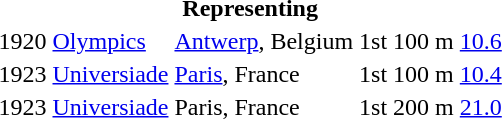<table>
<tr>
<th colspan="6">Representing </th>
</tr>
<tr>
<td>1920</td>
<td><a href='#'>Olympics</a></td>
<td><a href='#'>Antwerp</a>, Belgium</td>
<td>1st</td>
<td>100 m</td>
<td><a href='#'>10.6</a></td>
</tr>
<tr>
<td>1923</td>
<td><a href='#'>Universiade</a></td>
<td><a href='#'>Paris</a>, France</td>
<td>1st</td>
<td>100 m</td>
<td><a href='#'>10.4</a></td>
</tr>
<tr>
<td>1923</td>
<td><a href='#'>Universiade</a></td>
<td>Paris, France</td>
<td>1st</td>
<td>200 m</td>
<td><a href='#'>21.0</a></td>
</tr>
</table>
